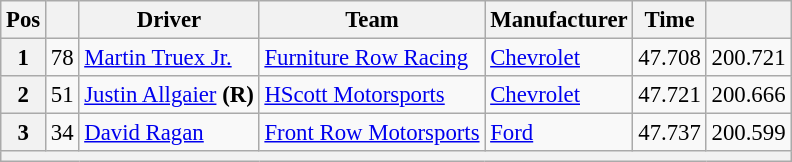<table class="wikitable" style="font-size:95%">
<tr>
<th>Pos</th>
<th></th>
<th>Driver</th>
<th>Team</th>
<th>Manufacturer</th>
<th>Time</th>
<th></th>
</tr>
<tr>
<th>1</th>
<td>78</td>
<td><a href='#'>Martin Truex Jr.</a></td>
<td><a href='#'>Furniture Row Racing</a></td>
<td><a href='#'>Chevrolet</a></td>
<td>47.708</td>
<td>200.721</td>
</tr>
<tr>
<th>2</th>
<td>51</td>
<td><a href='#'>Justin Allgaier</a> <strong>(R)</strong></td>
<td><a href='#'>HScott Motorsports</a></td>
<td><a href='#'>Chevrolet</a></td>
<td>47.721</td>
<td>200.666</td>
</tr>
<tr>
<th>3</th>
<td>34</td>
<td><a href='#'>David Ragan</a></td>
<td><a href='#'>Front Row Motorsports</a></td>
<td><a href='#'>Ford</a></td>
<td>47.737</td>
<td>200.599</td>
</tr>
<tr>
<th colspan="7"></th>
</tr>
</table>
